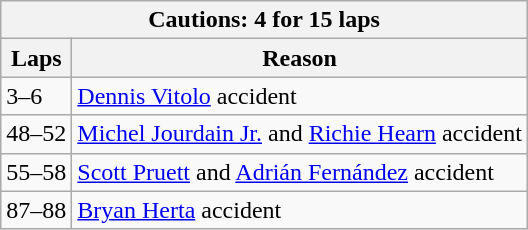<table class="wikitable">
<tr>
<th colspan=2>Cautions: 4 for 15 laps</th>
</tr>
<tr>
<th>Laps</th>
<th>Reason</th>
</tr>
<tr>
<td>3–6</td>
<td><a href='#'>Dennis Vitolo</a> accident</td>
</tr>
<tr>
<td>48–52</td>
<td><a href='#'>Michel Jourdain Jr.</a> and <a href='#'>Richie Hearn</a> accident</td>
</tr>
<tr>
<td>55–58</td>
<td><a href='#'>Scott Pruett</a> and <a href='#'>Adrián Fernández</a> accident</td>
</tr>
<tr>
<td>87–88</td>
<td><a href='#'>Bryan Herta</a> accident</td>
</tr>
</table>
